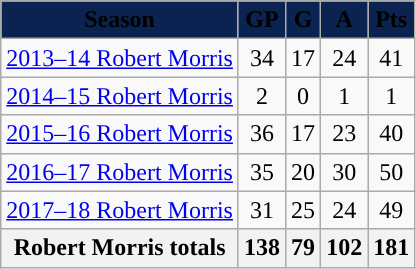<table class="wikitable" style="text-align:center">
<tr style=" background:#0a2351; ">
<td><strong>Season</strong></td>
<td><strong>GP</strong></td>
<td><strong>G</strong></td>
<td><strong>A</strong></td>
<td><strong>Pts</strong></td>
</tr>
<tr>
<td><a href='#'>2013–14 Robert Morris</a></td>
<td>34</td>
<td>17</td>
<td>24</td>
<td>41</td>
</tr>
<tr>
<td><a href='#'>2014–15 Robert Morris</a></td>
<td>2</td>
<td>0</td>
<td>1</td>
<td>1</td>
</tr>
<tr>
<td><a href='#'>2015–16 Robert Morris</a></td>
<td>36</td>
<td>17</td>
<td>23</td>
<td>40</td>
</tr>
<tr>
<td><a href='#'>2016–17 Robert Morris</a></td>
<td>35</td>
<td>20</td>
<td>30</td>
<td>50</td>
</tr>
<tr>
<td><a href='#'>2017–18 Robert Morris</a></td>
<td>31</td>
<td>25</td>
<td>24</td>
<td>49</td>
</tr>
<tr>
<th>Robert Morris totals</th>
<th>138</th>
<th>79</th>
<th>102</th>
<th>181</th>
</tr>
</table>
